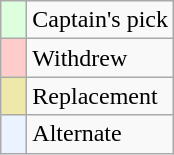<table class="wikitable" style="text-align:left;">
<tr>
<td width=10px bgcolor=#ddffdd></td>
<td>Captain's pick</td>
</tr>
<tr>
<td width=10px bgcolor=#ffcccc></td>
<td>Withdrew</td>
</tr>
<tr>
<td width=10px bgcolor=#eee8aa></td>
<td>Replacement</td>
</tr>
<tr>
<td width=10px bgcolor=#eaf3ff></td>
<td>Alternate</td>
</tr>
</table>
